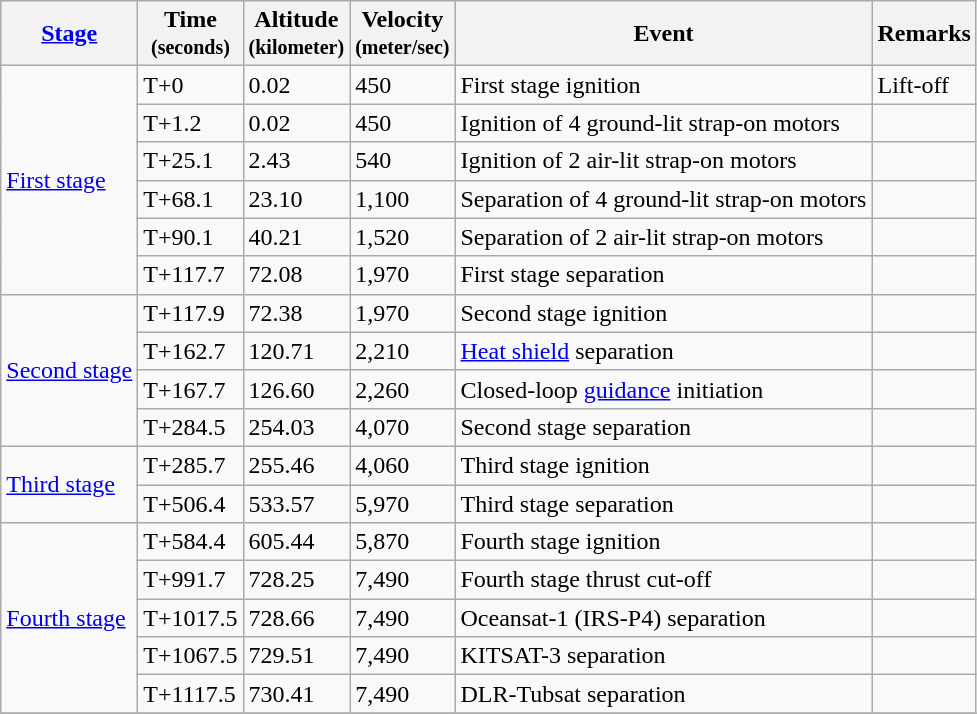<table class="wikitable">
<tr>
<th><a href='#'>Stage</a></th>
<th>Time<br><small>(seconds)</small></th>
<th>Altitude <br><small>(kilometer)</small></th>
<th>Velocity<br><small>(meter/sec)</small></th>
<th>Event</th>
<th>Remarks</th>
</tr>
<tr>
<td rowspan="6"><a href='#'>First stage</a></td>
<td>T+0</td>
<td>0.02</td>
<td>450</td>
<td>First stage ignition</td>
<td>Lift-off</td>
</tr>
<tr>
<td>T+1.2</td>
<td>0.02</td>
<td>450</td>
<td>Ignition of 4 ground-lit strap-on motors</td>
<td></td>
</tr>
<tr>
<td>T+25.1</td>
<td>2.43</td>
<td>540</td>
<td>Ignition of 2 air-lit strap-on motors</td>
<td></td>
</tr>
<tr>
<td>T+68.1</td>
<td>23.10</td>
<td>1,100</td>
<td>Separation of 4 ground-lit strap-on motors</td>
<td></td>
</tr>
<tr>
<td>T+90.1</td>
<td>40.21</td>
<td>1,520</td>
<td>Separation of 2 air-lit strap-on motors</td>
<td></td>
</tr>
<tr>
<td>T+117.7</td>
<td>72.08</td>
<td>1,970</td>
<td>First stage separation</td>
<td></td>
</tr>
<tr>
<td rowspan="4"><a href='#'>Second stage</a></td>
<td>T+117.9</td>
<td>72.38</td>
<td>1,970</td>
<td>Second stage ignition</td>
<td></td>
</tr>
<tr>
<td>T+162.7</td>
<td>120.71</td>
<td>2,210</td>
<td><a href='#'>Heat shield</a> separation</td>
<td></td>
</tr>
<tr>
<td>T+167.7</td>
<td>126.60</td>
<td>2,260</td>
<td>Closed-loop <a href='#'>guidance</a> initiation</td>
<td></td>
</tr>
<tr>
<td>T+284.5</td>
<td>254.03</td>
<td>4,070</td>
<td>Second stage separation</td>
<td></td>
</tr>
<tr>
<td rowspan="2"><a href='#'>Third stage</a></td>
<td>T+285.7</td>
<td>255.46</td>
<td>4,060</td>
<td>Third stage ignition</td>
<td></td>
</tr>
<tr>
<td>T+506.4</td>
<td>533.57</td>
<td>5,970</td>
<td>Third stage separation</td>
<td></td>
</tr>
<tr>
<td rowspan="5"><a href='#'>Fourth stage</a></td>
<td>T+584.4</td>
<td>605.44</td>
<td>5,870</td>
<td>Fourth stage ignition</td>
<td></td>
</tr>
<tr>
<td>T+991.7</td>
<td>728.25</td>
<td>7,490</td>
<td>Fourth stage thrust cut-off</td>
<td></td>
</tr>
<tr>
<td>T+1017.5</td>
<td>728.66</td>
<td>7,490</td>
<td>Oceansat-1 (IRS-P4) separation</td>
<td></td>
</tr>
<tr>
<td>T+1067.5</td>
<td>729.51</td>
<td>7,490</td>
<td>KITSAT-3 separation</td>
<td></td>
</tr>
<tr>
<td>T+1117.5</td>
<td>730.41</td>
<td>7,490</td>
<td>DLR-Tubsat separation</td>
<td></td>
</tr>
<tr>
</tr>
</table>
